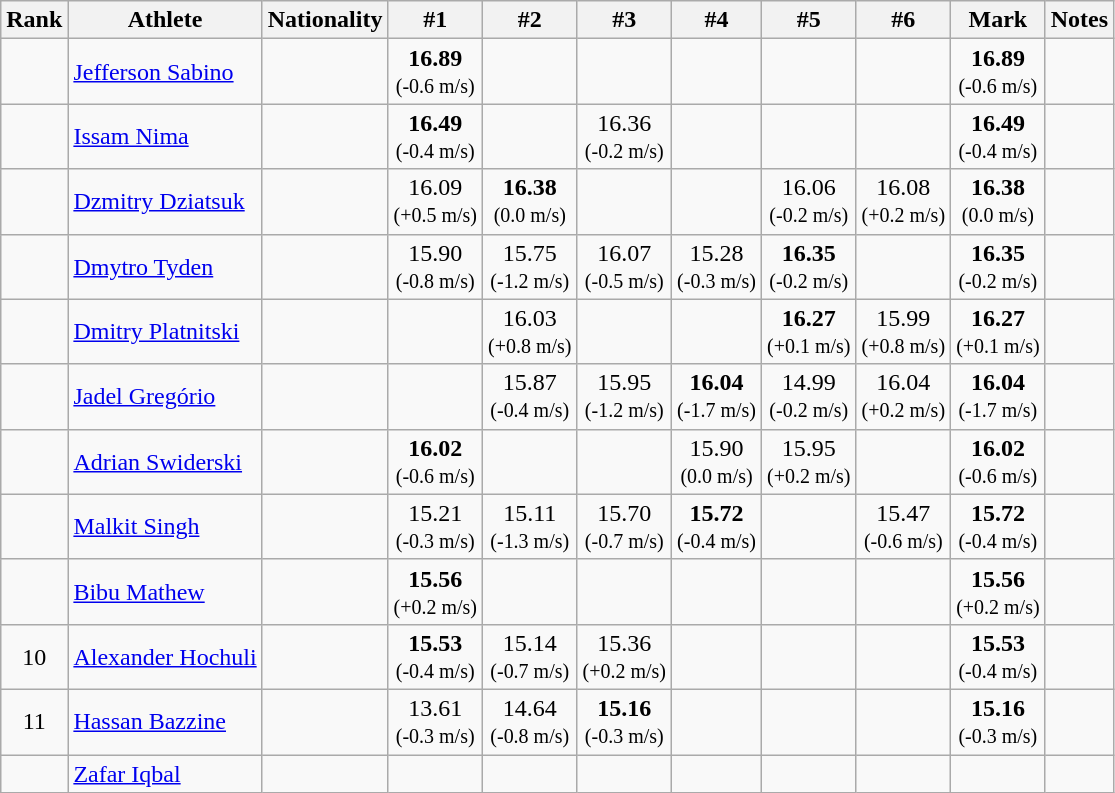<table class="wikitable sortable" style="text-align:center">
<tr>
<th>Rank</th>
<th>Athlete</th>
<th>Nationality</th>
<th>#1</th>
<th>#2</th>
<th>#3</th>
<th>#4</th>
<th>#5</th>
<th>#6</th>
<th>Mark</th>
<th>Notes</th>
</tr>
<tr>
<td></td>
<td align="left"><a href='#'>Jefferson Sabino</a></td>
<td align=left></td>
<td><strong>16.89</strong><br> <small>(-0.6 m/s)</small></td>
<td></td>
<td></td>
<td></td>
<td></td>
<td></td>
<td><strong>16.89</strong><br> <small>(-0.6 m/s)</small></td>
<td></td>
</tr>
<tr>
<td></td>
<td align="left"><a href='#'>Issam Nima</a></td>
<td align=left></td>
<td><strong>16.49</strong><br> <small>(-0.4 m/s)</small></td>
<td></td>
<td>16.36<br> <small>(-0.2 m/s)</small></td>
<td></td>
<td></td>
<td></td>
<td><strong>16.49</strong><br> <small>(-0.4 m/s)</small></td>
<td></td>
</tr>
<tr>
<td></td>
<td align="left"><a href='#'>Dzmitry Dziatsuk</a></td>
<td align=left></td>
<td>16.09<br> <small>(+0.5 m/s)</small></td>
<td><strong>16.38</strong><br> <small>(0.0 m/s)</small></td>
<td></td>
<td></td>
<td>16.06<br> <small>(-0.2 m/s)</small></td>
<td>16.08<br> <small>(+0.2 m/s)</small></td>
<td><strong>16.38</strong><br> <small>(0.0 m/s)</small></td>
<td></td>
</tr>
<tr>
<td></td>
<td align="left"><a href='#'>Dmytro Tyden</a></td>
<td align=left></td>
<td>15.90<br> <small>(-0.8 m/s)</small></td>
<td>15.75<br> <small>(-1.2 m/s)</small></td>
<td>16.07<br> <small>(-0.5 m/s)</small></td>
<td>15.28<br> <small>(-0.3 m/s)</small></td>
<td><strong>16.35</strong><br> <small>(-0.2 m/s)</small></td>
<td></td>
<td><strong>16.35</strong><br> <small>(-0.2 m/s)</small></td>
<td></td>
</tr>
<tr>
<td></td>
<td align="left"><a href='#'>Dmitry Platnitski</a></td>
<td align=left></td>
<td></td>
<td>16.03<br> <small>(+0.8 m/s)</small></td>
<td></td>
<td></td>
<td><strong>16.27</strong><br> <small>(+0.1 m/s)</small></td>
<td>15.99<br> <small>(+0.8 m/s)</small></td>
<td><strong>16.27</strong><br> <small>(+0.1 m/s)</small></td>
<td></td>
</tr>
<tr>
<td></td>
<td align="left"><a href='#'>Jadel Gregório</a></td>
<td align=left></td>
<td></td>
<td>15.87<br> <small>(-0.4 m/s)</small></td>
<td>15.95<br> <small>(-1.2 m/s)</small></td>
<td><strong>16.04</strong><br> <small>(-1.7 m/s)</small></td>
<td>14.99<br> <small>(-0.2 m/s)</small></td>
<td>16.04<br> <small>(+0.2 m/s)</small></td>
<td><strong>16.04</strong><br> <small>(-1.7 m/s)</small></td>
<td></td>
</tr>
<tr>
<td></td>
<td align="left"><a href='#'>Adrian Swiderski</a></td>
<td align=left></td>
<td><strong>16.02</strong><br> <small>(-0.6 m/s)</small></td>
<td></td>
<td></td>
<td>15.90<br> <small>(0.0 m/s)</small></td>
<td>15.95<br> <small>(+0.2 m/s)</small></td>
<td></td>
<td><strong>16.02</strong><br> <small>(-0.6 m/s)</small></td>
<td></td>
</tr>
<tr>
<td></td>
<td align="left"><a href='#'>Malkit Singh</a></td>
<td align=left></td>
<td>15.21<br> <small>(-0.3 m/s)</small></td>
<td>15.11<br> <small>(-1.3 m/s)</small></td>
<td>15.70<br> <small>(-0.7 m/s)</small></td>
<td><strong>15.72</strong><br> <small>(-0.4 m/s)</small></td>
<td></td>
<td>15.47<br> <small>(-0.6 m/s)</small></td>
<td><strong>15.72</strong><br> <small>(-0.4 m/s)</small></td>
<td></td>
</tr>
<tr>
<td></td>
<td align="left"><a href='#'>Bibu Mathew</a></td>
<td align=left></td>
<td><strong>15.56</strong><br> <small>(+0.2 m/s)</small></td>
<td></td>
<td></td>
<td></td>
<td></td>
<td></td>
<td><strong>15.56</strong><br> <small>(+0.2 m/s)</small></td>
<td></td>
</tr>
<tr>
<td>10</td>
<td align="left"><a href='#'>Alexander Hochuli</a></td>
<td align=left></td>
<td><strong>15.53</strong><br> <small>(-0.4 m/s)</small></td>
<td>15.14<br> <small>(-0.7 m/s)</small></td>
<td>15.36<br> <small>(+0.2 m/s)</small></td>
<td></td>
<td></td>
<td></td>
<td><strong>15.53</strong><br> <small>(-0.4 m/s)</small></td>
<td></td>
</tr>
<tr>
<td>11</td>
<td align="left"><a href='#'>Hassan Bazzine</a></td>
<td align=left></td>
<td>13.61<br> <small>(-0.3 m/s)</small></td>
<td>14.64<br> <small>(-0.8 m/s)</small></td>
<td><strong>15.16</strong><br> <small>(-0.3 m/s)</small></td>
<td></td>
<td></td>
<td></td>
<td><strong>15.16</strong><br> <small>(-0.3 m/s)</small></td>
<td></td>
</tr>
<tr>
<td></td>
<td align="left"><a href='#'>Zafar Iqbal</a></td>
<td align=left></td>
<td></td>
<td></td>
<td></td>
<td></td>
<td></td>
<td></td>
<td></td>
<td></td>
</tr>
</table>
